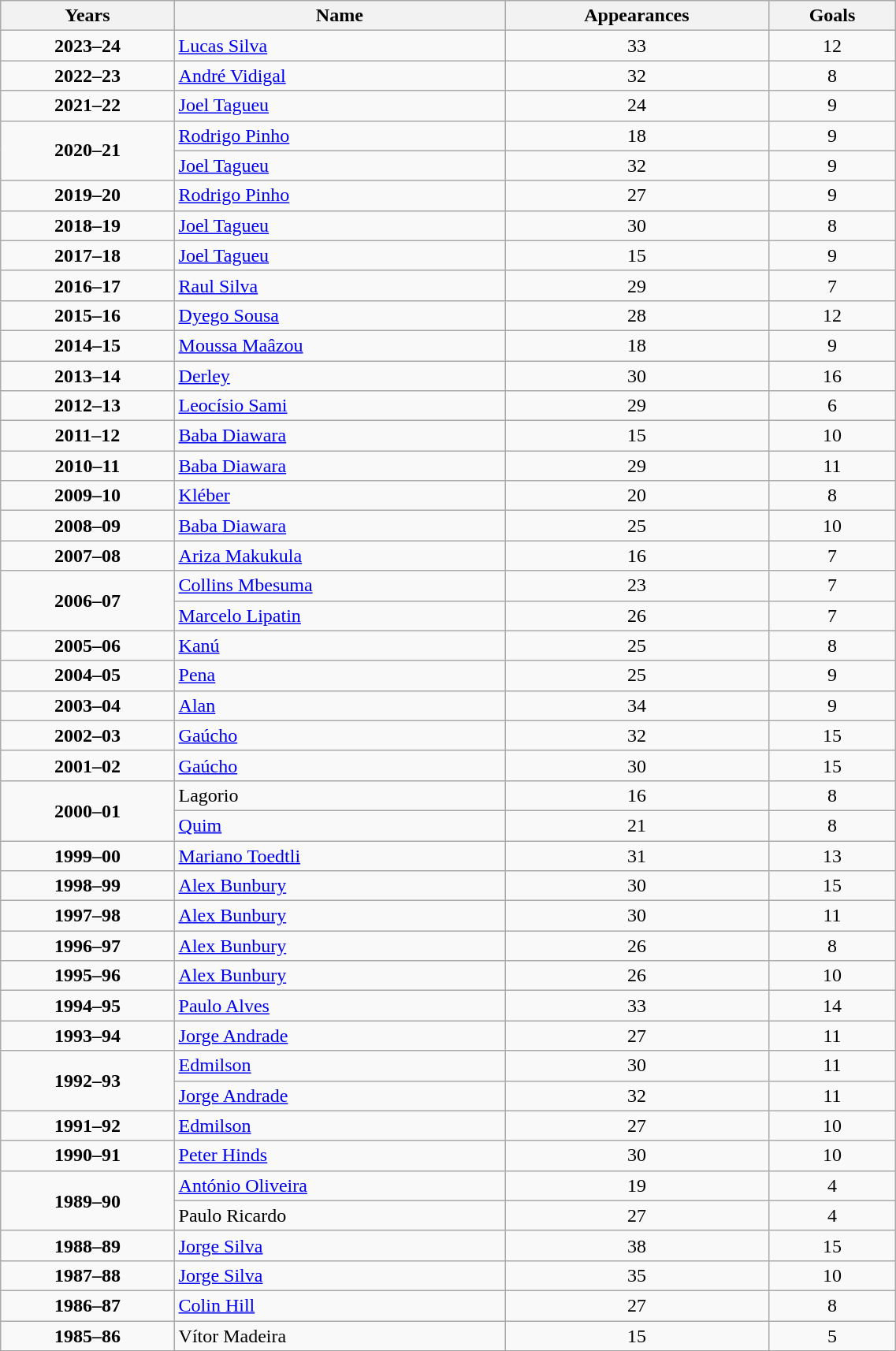<table class="wikitable sortable" style="width:60%; align:center; text-align:center">
<tr>
<th>Years</th>
<th class="unsortable">Name</th>
<th>Appearances</th>
<th>Goals</th>
</tr>
<tr>
<td><strong>2023–24</strong></td>
<td align="left"> <a href='#'>Lucas Silva</a></td>
<td>33</td>
<td>12</td>
</tr>
<tr>
<td><strong>2022–23</strong></td>
<td align="left"> <a href='#'>André Vidigal</a></td>
<td>32</td>
<td>8</td>
</tr>
<tr>
<td><strong>2021–22</strong></td>
<td align="left"> <a href='#'>Joel Tagueu</a></td>
<td>24</td>
<td>9</td>
</tr>
<tr>
<td rowspan=2><strong>2020–21</strong></td>
<td align="left"> <a href='#'>Rodrigo Pinho</a></td>
<td>18</td>
<td>9</td>
</tr>
<tr>
<td align="left"> <a href='#'>Joel Tagueu</a></td>
<td>32</td>
<td>9</td>
</tr>
<tr>
<td><strong>2019–20</strong></td>
<td align="left"> <a href='#'>Rodrigo Pinho</a></td>
<td>27</td>
<td>9</td>
</tr>
<tr>
<td><strong>2018–19</strong></td>
<td align="left"> <a href='#'>Joel Tagueu</a></td>
<td>30</td>
<td>8</td>
</tr>
<tr>
<td><strong>2017–18</strong></td>
<td align="left"> <a href='#'>Joel Tagueu</a></td>
<td>15</td>
<td>9</td>
</tr>
<tr>
<td><strong>2016–17</strong></td>
<td align="left"> <a href='#'>Raul Silva</a></td>
<td>29</td>
<td>7</td>
</tr>
<tr>
<td><strong>2015–16</strong></td>
<td align="left"> <a href='#'>Dyego Sousa</a></td>
<td>28</td>
<td>12</td>
</tr>
<tr>
<td><strong>2014–15</strong></td>
<td align="left"> <a href='#'>Moussa Maâzou</a></td>
<td>18</td>
<td>9</td>
</tr>
<tr>
<td><strong>2013–14</strong></td>
<td align="left"> <a href='#'>Derley</a></td>
<td>30</td>
<td>16</td>
</tr>
<tr>
<td><strong>2012–13</strong></td>
<td align="left"> <a href='#'>Leocísio Sami</a></td>
<td>29</td>
<td>6</td>
</tr>
<tr>
<td><strong>2011–12</strong></td>
<td align="left"> <a href='#'>Baba Diawara</a></td>
<td>15</td>
<td>10</td>
</tr>
<tr>
<td><strong>2010–11</strong></td>
<td align="left"> <a href='#'>Baba Diawara</a></td>
<td>29</td>
<td>11</td>
</tr>
<tr>
<td><strong>2009–10</strong></td>
<td align="left"> <a href='#'>Kléber</a></td>
<td>20</td>
<td>8</td>
</tr>
<tr>
<td><strong>2008–09</strong></td>
<td align="left"> <a href='#'>Baba Diawara</a></td>
<td>25</td>
<td>10</td>
</tr>
<tr>
<td><strong>2007–08</strong></td>
<td align="left"> <a href='#'>Ariza Makukula</a></td>
<td>16</td>
<td>7</td>
</tr>
<tr>
<td rowspan=2><strong>2006–07</strong></td>
<td align="left"> <a href='#'>Collins Mbesuma</a></td>
<td>23</td>
<td>7</td>
</tr>
<tr>
<td align="left"> <a href='#'>Marcelo Lipatin</a></td>
<td>26</td>
<td>7</td>
</tr>
<tr>
<td><strong>2005–06</strong></td>
<td align="left"> <a href='#'>Kanú</a></td>
<td>25</td>
<td>8</td>
</tr>
<tr>
<td><strong>2004–05</strong></td>
<td align="left"> <a href='#'>Pena</a></td>
<td>25</td>
<td>9</td>
</tr>
<tr>
<td><strong>2003–04</strong></td>
<td align="left"> <a href='#'>Alan</a></td>
<td>34</td>
<td>9</td>
</tr>
<tr>
<td><strong>2002–03</strong></td>
<td align="left"> <a href='#'>Gaúcho</a></td>
<td>32</td>
<td>15</td>
</tr>
<tr>
<td><strong>2001–02</strong></td>
<td align="left"> <a href='#'>Gaúcho</a></td>
<td>30</td>
<td>15</td>
</tr>
<tr>
<td rowspan=2><strong>2000–01</strong></td>
<td align="left"> Lagorio</td>
<td>16</td>
<td>8</td>
</tr>
<tr>
<td align="left"> <a href='#'>Quim</a></td>
<td>21</td>
<td>8</td>
</tr>
<tr>
<td><strong>1999–00</strong></td>
<td align="left"> <a href='#'>Mariano Toedtli</a></td>
<td>31</td>
<td>13</td>
</tr>
<tr>
<td><strong>1998–99</strong></td>
<td align="left"> <a href='#'>Alex Bunbury</a></td>
<td>30</td>
<td>15</td>
</tr>
<tr>
<td><strong>1997–98</strong></td>
<td align="left"> <a href='#'>Alex Bunbury</a></td>
<td>30</td>
<td>11</td>
</tr>
<tr>
<td><strong>1996–97</strong></td>
<td align="left"> <a href='#'>Alex Bunbury</a></td>
<td>26</td>
<td>8</td>
</tr>
<tr>
<td><strong>1995–96</strong></td>
<td align="left"> <a href='#'>Alex Bunbury</a></td>
<td>26</td>
<td>10</td>
</tr>
<tr>
<td><strong>1994–95</strong></td>
<td align="left"> <a href='#'>Paulo Alves</a></td>
<td>33</td>
<td>14</td>
</tr>
<tr>
<td><strong>1993–94</strong></td>
<td align="left"> <a href='#'>Jorge Andrade</a></td>
<td>27</td>
<td>11</td>
</tr>
<tr>
<td rowspan=2><strong>1992–93</strong></td>
<td align="left"> <a href='#'>Edmilson</a></td>
<td>30</td>
<td>11</td>
</tr>
<tr>
<td align="left"> <a href='#'>Jorge Andrade</a></td>
<td>32</td>
<td>11</td>
</tr>
<tr>
<td><strong>1991–92</strong></td>
<td align="left"> <a href='#'>Edmilson</a></td>
<td>27</td>
<td>10</td>
</tr>
<tr>
<td><strong>1990–91</strong></td>
<td align="left"> <a href='#'>Peter Hinds</a></td>
<td>30</td>
<td>10</td>
</tr>
<tr>
<td rowspan=2><strong>1989–90</strong></td>
<td align="left"> <a href='#'>António Oliveira</a></td>
<td>19</td>
<td>4</td>
</tr>
<tr>
<td align="left"> Paulo Ricardo</td>
<td>27</td>
<td>4</td>
</tr>
<tr>
<td><strong>1988–89</strong></td>
<td align="left"> <a href='#'>Jorge Silva</a></td>
<td>38</td>
<td>15</td>
</tr>
<tr>
<td><strong>1987–88</strong></td>
<td align="left"> <a href='#'>Jorge Silva</a></td>
<td>35</td>
<td>10</td>
</tr>
<tr>
<td><strong>1986–87</strong></td>
<td align="left"> <a href='#'>Colin Hill</a></td>
<td>27</td>
<td>8</td>
</tr>
<tr>
<td><strong>1985–86</strong></td>
<td align="left"> Vítor Madeira</td>
<td>15</td>
<td>5</td>
</tr>
<tr>
</tr>
</table>
